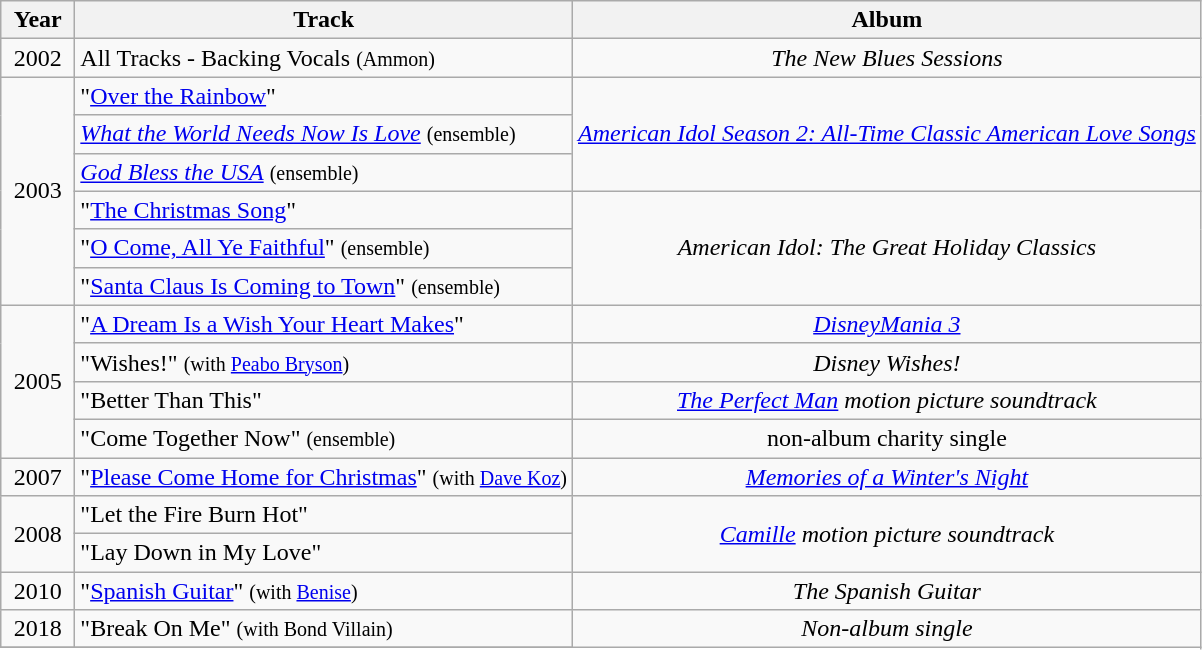<table class="wikitable" style="text-align:center;">
<tr>
<th width="42">Year</th>
<th>Track</th>
<th>Album</th>
</tr>
<tr>
<td>2002</td>
<td align="left">All Tracks - Backing Vocals <small>(Ammon)</small></td>
<td><em>The New Blues Sessions</em></td>
</tr>
<tr>
<td rowspan="6">2003</td>
<td align="left">"<a href='#'>Over the Rainbow</a>"</td>
<td rowspan="3"><em><a href='#'>American Idol Season 2: All-Time Classic American Love Songs</a></em></td>
</tr>
<tr>
<td align="left"><em><a href='#'>What the World Needs Now Is Love</a></em> <small>(ensemble)</small></td>
</tr>
<tr>
<td align="left"><em><a href='#'>God Bless the USA</a></em> <small>(ensemble)</small></td>
</tr>
<tr>
<td align="left">"<a href='#'>The Christmas Song</a>"</td>
<td rowspan="3"><em>American Idol: The Great Holiday Classics</em></td>
</tr>
<tr>
<td align="left">"<a href='#'>O Come, All Ye Faithful</a>" <small>(ensemble)</small></td>
</tr>
<tr>
<td align="left">"<a href='#'>Santa Claus Is Coming to Town</a>" <small>(ensemble)</small></td>
</tr>
<tr>
<td rowspan="4">2005</td>
<td align="left">"<a href='#'>A Dream Is a Wish Your Heart Makes</a>"</td>
<td><em><a href='#'>DisneyMania 3</a></em></td>
</tr>
<tr>
<td align="left">"Wishes!" <small>(with <a href='#'>Peabo Bryson</a>)</small></td>
<td><em>Disney Wishes!</em></td>
</tr>
<tr>
<td align="left">"Better Than This"</td>
<td><em><a href='#'>The Perfect Man</a> motion picture soundtrack</em></td>
</tr>
<tr>
<td align="left">"Come Together Now" <small>(ensemble)</small></td>
<td>non-album charity single</td>
</tr>
<tr>
<td>2007</td>
<td align="left">"<a href='#'>Please Come Home for Christmas</a>" <small>(with <a href='#'>Dave Koz</a>)</small></td>
<td><em><a href='#'>Memories of a Winter's Night</a></em></td>
</tr>
<tr>
<td rowspan="2">2008</td>
<td align="left">"Let the Fire Burn Hot"</td>
<td rowspan="2"><em><a href='#'>Camille</a> motion picture soundtrack</em></td>
</tr>
<tr>
<td align="left">"Lay Down in My Love"</td>
</tr>
<tr>
<td>2010</td>
<td align="left">"<a href='#'>Spanish Guitar</a>" <small>(with <a href='#'>Benise</a>)</small></td>
<td><em>The Spanish Guitar</em></td>
</tr>
<tr>
<td>2018</td>
<td align="left">"Break On Me" <small>(with Bond Villain)</small></td>
<td rowspan="2"><em>Non-album single</em></td>
</tr>
<tr>
</tr>
</table>
